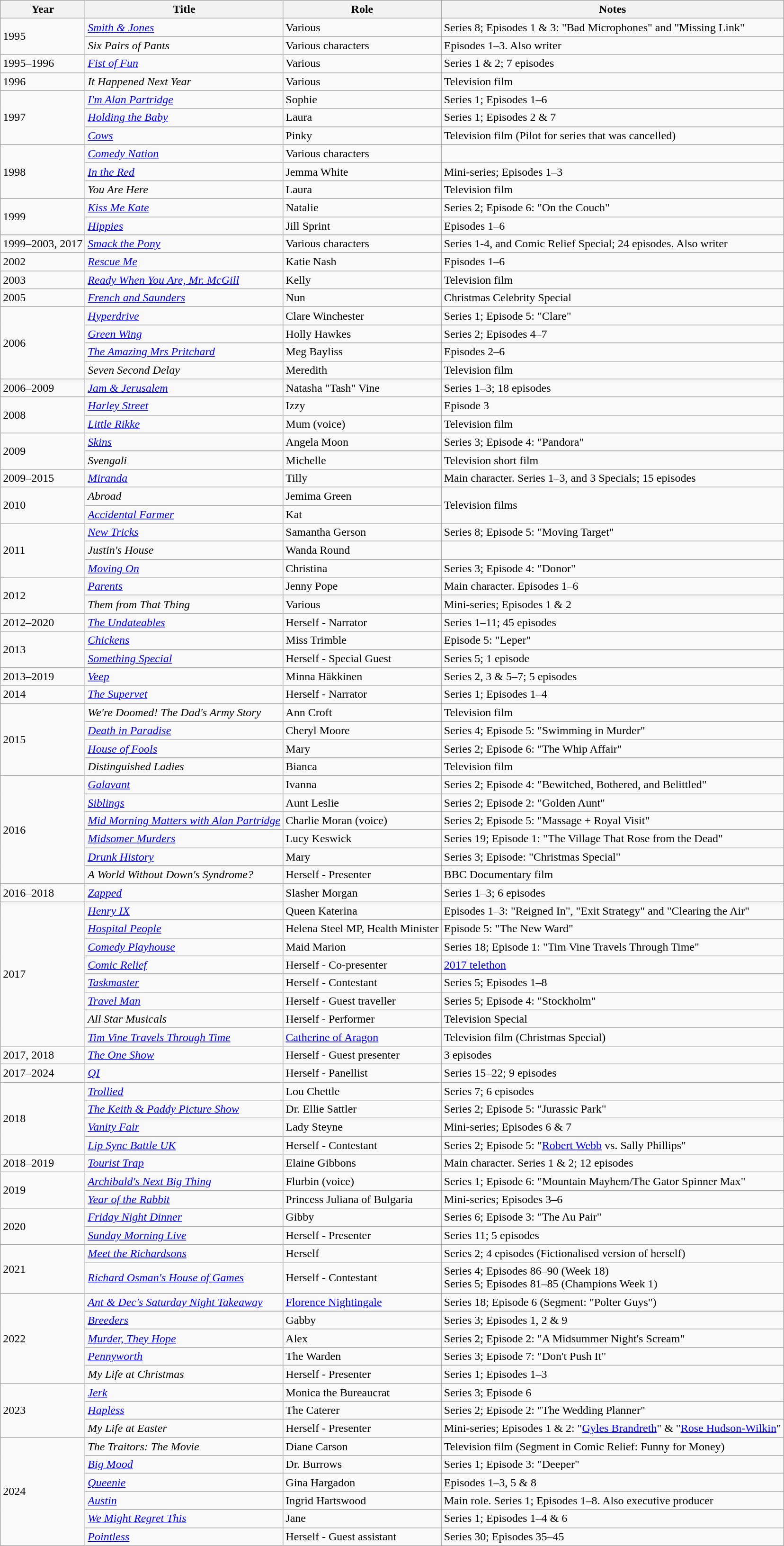<table class = "wikitable sortable">
<tr>
<th>Year</th>
<th>Title</th>
<th>Role</th>
<th class="unsortable">Notes</th>
</tr>
<tr>
<td rowspan="2">1995</td>
<td><em><a href='#'>Smith & Jones</a></em></td>
<td>Various</td>
<td>Series 8; Episodes 1 & 3: "Bad Microphones" and "Missing Link"</td>
</tr>
<tr>
<td><em>Six Pairs of Pants</em></td>
<td>Various characters</td>
<td>Episodes 1–3. Also writer</td>
</tr>
<tr>
<td>1995–1996</td>
<td><em><a href='#'>Fist of Fun</a></em></td>
<td>Various</td>
<td>Series 1 & 2; 7 episodes</td>
</tr>
<tr>
<td>1996</td>
<td><em>It Happened Next Year</em></td>
<td>Various</td>
<td>Television film</td>
</tr>
<tr>
<td rowspan="3">1997</td>
<td><em><a href='#'>I'm Alan Partridge</a></em></td>
<td>Sophie</td>
<td>Series 1; Episodes 1–6</td>
</tr>
<tr>
<td><em><a href='#'>Holding the Baby</a></em></td>
<td>Laura</td>
<td>Series 1; Episodes 2 & 7</td>
</tr>
<tr>
<td><em><a href='#'>Cows</a></em></td>
<td>Pinky</td>
<td>Television film (Pilot for series that was cancelled)</td>
</tr>
<tr>
<td rowspan="3">1998</td>
<td><em><a href='#'>Comedy Nation</a></em></td>
<td>Various characters</td>
<td></td>
</tr>
<tr>
<td><em><a href='#'>In the Red</a></em></td>
<td>Jemma White</td>
<td>Mini-series; Episodes 1–3</td>
</tr>
<tr>
<td><em>You Are Here</em></td>
<td>Laura</td>
<td>Television film</td>
</tr>
<tr>
<td rowspan="2">1999</td>
<td><em><a href='#'>Kiss Me Kate</a></em></td>
<td>Natalie</td>
<td>Series 2; Episode 6: "On the Couch"</td>
</tr>
<tr>
<td><em><a href='#'>Hippies</a></em></td>
<td>Jill Sprint</td>
<td>Episodes 1–6</td>
</tr>
<tr>
<td>1999–2003, 2017</td>
<td><em><a href='#'>Smack the Pony</a></em></td>
<td>Various characters</td>
<td>Series 1-4, and Comic Relief Special; 24 episodes. Also writer</td>
</tr>
<tr>
<td>2002</td>
<td><em><a href='#'>Rescue Me</a></em></td>
<td>Katie Nash</td>
<td>Episodes 1–6</td>
</tr>
<tr>
<td>2003</td>
<td><em><a href='#'>Ready When You Are, Mr. McGill</a></em></td>
<td>Kelly</td>
<td>Television film</td>
</tr>
<tr>
<td>2005</td>
<td><em><a href='#'>French and Saunders</a></em></td>
<td>Nun</td>
<td>Christmas Celebrity Special</td>
</tr>
<tr>
<td rowspan="4">2006</td>
<td><em><a href='#'>Hyperdrive</a></em></td>
<td>Clare Winchester</td>
<td>Series 1; Episode 5: "Clare"</td>
</tr>
<tr>
<td><em><a href='#'>Green Wing</a></em></td>
<td>Holly Hawkes</td>
<td>Series 2; Episodes 4–7</td>
</tr>
<tr>
<td><em><a href='#'>The Amazing Mrs Pritchard</a></em></td>
<td>Meg Bayliss</td>
<td>Episodes 2–6</td>
</tr>
<tr>
<td><em>Seven Second Delay</em></td>
<td>Meredith</td>
<td>Television film</td>
</tr>
<tr>
<td>2006–2009</td>
<td><em><a href='#'>Jam & Jerusalem</a></em></td>
<td>Natasha "Tash" Vine</td>
<td>Series 1–3; 18 episodes</td>
</tr>
<tr>
<td rowspan="2">2008</td>
<td><em><a href='#'>Harley Street</a></em></td>
<td>Izzy</td>
<td>Episode 3</td>
</tr>
<tr>
<td><em><a href='#'>Little Rikke</a></em></td>
<td>Mum (voice)</td>
<td>Television film</td>
</tr>
<tr>
<td rowspan="2">2009</td>
<td><em><a href='#'>Skins</a></em></td>
<td>Angela Moon</td>
<td>Series 3; Episode 4: "Pandora"</td>
</tr>
<tr>
<td><em>Svengali</em></td>
<td>Michelle</td>
<td>Television short film</td>
</tr>
<tr>
<td>2009–2015</td>
<td><em><a href='#'>Miranda</a></em></td>
<td>Tilly</td>
<td>Main character. Series 1–3, and 3 Specials; 15 episodes</td>
</tr>
<tr>
<td rowspan="2">2010</td>
<td><em>Abroad</em></td>
<td>Jemima Green</td>
<td rowspan="2">Television films</td>
</tr>
<tr>
<td><em><a href='#'>Accidental Farmer</a></em></td>
<td>Kat</td>
</tr>
<tr>
<td rowspan="3">2011</td>
<td><em><a href='#'>New Tricks</a></em></td>
<td>Samantha Gerson</td>
<td>Series 8; Episode 5: "Moving Target"</td>
</tr>
<tr>
<td><em>Justin's House</em></td>
<td>Wanda Round</td>
<td></td>
</tr>
<tr>
<td><em><a href='#'>Moving On</a></em></td>
<td>Christina</td>
<td>Series 3; Episode 4: "Donor"</td>
</tr>
<tr>
<td rowspan="2">2012</td>
<td><em><a href='#'>Parents</a></em></td>
<td>Jenny Pope</td>
<td>Main character. Episodes 1–6</td>
</tr>
<tr>
<td><em>Them from That Thing</em></td>
<td>Various</td>
<td>Mini-series; Episodes 1 & 2</td>
</tr>
<tr>
<td>2012–2020</td>
<td><em><a href='#'>The Undateables</a></em></td>
<td>Herself - Narrator</td>
<td>Series 1–11; 45 episodes</td>
</tr>
<tr>
<td rowspan="2">2013</td>
<td><em><a href='#'>Chickens</a></em></td>
<td>Miss Trimble</td>
<td>Episode 5: "Leper"</td>
</tr>
<tr>
<td><em><a href='#'>Something Special</a></em></td>
<td>Herself - Special Guest</td>
<td>Series 5; 1 episode</td>
</tr>
<tr>
<td>2013–2019</td>
<td><em><a href='#'>Veep</a></em></td>
<td>Minna Häkkinen</td>
<td>Series 2, 3 & 5–7; 5 episodes</td>
</tr>
<tr>
<td>2014</td>
<td><em><a href='#'>The Supervet</a></em></td>
<td>Herself - Narrator</td>
<td>Series 1; Episodes 1–4</td>
</tr>
<tr>
<td rowspan="4">2015</td>
<td><em>We're Doomed! The Dad's Army Story</em></td>
<td>Ann Croft</td>
<td>Television film</td>
</tr>
<tr>
<td><em><a href='#'>Death in Paradise</a></em></td>
<td>Cheryl Moore</td>
<td>Series 4; Episode 5: "Swimming in Murder"</td>
</tr>
<tr>
<td><em><a href='#'>House of Fools</a></em></td>
<td>Mary</td>
<td>Series 2; Episode 6: "The Whip Affair"</td>
</tr>
<tr>
<td><em>Distinguished Ladies</em></td>
<td>Bianca</td>
<td>Television film</td>
</tr>
<tr>
<td rowspan="6">2016</td>
<td><em><a href='#'>Galavant</a></em></td>
<td>Ivanna</td>
<td>Series 2; Episode 4: "Bewitched, Bothered, and Belittled"</td>
</tr>
<tr>
<td><em><a href='#'>Siblings</a></em></td>
<td>Aunt Leslie</td>
<td>Series 2; Episode 2: "Golden Aunt"</td>
</tr>
<tr>
<td><em><a href='#'>Mid Morning Matters with Alan Partridge</a></em></td>
<td>Charlie Moran (voice)</td>
<td>Series 2; Episode 5: "Massage + Royal Visit"</td>
</tr>
<tr>
<td><em><a href='#'>Midsomer Murders</a></em></td>
<td>Lucy Keswick</td>
<td>Series 19; Episode 1: "The Village That Rose from the Dead"</td>
</tr>
<tr>
<td><em><a href='#'>Drunk History</a></em></td>
<td>Mary</td>
<td>Series 3; Episode: "Christmas Special"</td>
</tr>
<tr>
<td><em>A World Without Down's Syndrome?</em></td>
<td>Herself - Presenter</td>
<td>BBC Documentary film</td>
</tr>
<tr>
<td>2016–2018</td>
<td><em><a href='#'>Zapped</a></em></td>
<td>Slasher Morgan</td>
<td>Series 1–3; 6 episodes</td>
</tr>
<tr>
<td rowspan="8">2017</td>
<td><em><a href='#'>Henry IX</a></em></td>
<td>Queen Katerina</td>
<td>Episodes 1–3: "Reigned In", "Exit Strategy" and "Clearing the Air"</td>
</tr>
<tr>
<td><em><a href='#'>Hospital People</a></em></td>
<td>Helena Steel MP, Health Minister</td>
<td>Episode 5: "The New Ward"</td>
</tr>
<tr>
<td><em><a href='#'>Comedy Playhouse</a></em></td>
<td>Maid Marion</td>
<td>Series 18; Episode 1: "Tim Vine Travels Through Time"</td>
</tr>
<tr>
<td><em><a href='#'>Comic Relief</a></em></td>
<td>Herself - Co-presenter</td>
<td><a href='#'>2017 telethon</a></td>
</tr>
<tr>
<td><em><a href='#'>Taskmaster</a></em></td>
<td>Herself - Contestant</td>
<td>Series 5; Episodes 1–8</td>
</tr>
<tr>
<td><em><a href='#'>Travel Man</a></em></td>
<td>Herself - Guest traveller</td>
<td>Series 5; Episode 4: "Stockholm"</td>
</tr>
<tr>
<td><em>All Star Musicals</em></td>
<td>Herself - Performer</td>
<td>Television Special</td>
</tr>
<tr>
<td><em><a href='#'>Tim Vine Travels Through Time</a></em></td>
<td><a href='#'>Catherine of Aragon</a></td>
<td>Television film (Christmas Special)</td>
</tr>
<tr>
<td>2017, 2018</td>
<td><em><a href='#'>The One Show</a></em></td>
<td>Herself - Guest presenter</td>
<td>3 episodes</td>
</tr>
<tr>
<td>2017–2024</td>
<td><em><a href='#'>QI</a></em></td>
<td>Herself - Panellist</td>
<td>Series 15–22; 9 episodes</td>
</tr>
<tr>
<td rowspan="4">2018</td>
<td><em><a href='#'>Trollied</a></em></td>
<td>Lou Chettle</td>
<td>Series 7; 6 episodes</td>
</tr>
<tr>
<td><em><a href='#'>The Keith & Paddy Picture Show</a></em></td>
<td>Dr. Ellie Sattler</td>
<td>Series 2; Episode 5: "Jurassic Park"</td>
</tr>
<tr>
<td><em><a href='#'>Vanity Fair</a></em></td>
<td>Lady Steyne</td>
<td>Mini-series; Episodes 6 & 7</td>
</tr>
<tr>
<td><em><a href='#'>Lip Sync Battle UK</a></em></td>
<td>Herself - Contestant</td>
<td>Series 2; Episode 5: "<a href='#'>Robert Webb</a> vs. Sally Phillips"</td>
</tr>
<tr>
<td>2018–2019</td>
<td><em><a href='#'>Tourist Trap</a></em></td>
<td>Elaine Gibbons</td>
<td>Main character. Series 1 & 2; 12 episodes</td>
</tr>
<tr>
<td rowspan="2">2019</td>
<td><em><a href='#'>Archibald's Next Big Thing</a></em></td>
<td>Flurbin (voice)</td>
<td>Series 1; Episode 6: "Mountain Mayhem/The Gator Spinner Max"</td>
</tr>
<tr>
<td><em><a href='#'>Year of the Rabbit</a></em></td>
<td>Princess Juliana of Bulgaria</td>
<td>Mini-series; Episodes 3–6</td>
</tr>
<tr>
<td rowspan="2">2020</td>
<td><em><a href='#'>Friday Night Dinner</a></em></td>
<td>Gibby</td>
<td>Series 6; Episode 3: "The Au Pair"</td>
</tr>
<tr>
<td><em><a href='#'>Sunday Morning Live</a></em></td>
<td>Herself - Presenter</td>
<td>Series 11; 5 episodes</td>
</tr>
<tr>
<td rowspan="2">2021</td>
<td><em><a href='#'>Meet the Richardsons</a></em></td>
<td>Herself</td>
<td>Series 2; 4 episodes (Fictionalised version of herself)</td>
</tr>
<tr>
<td><em><a href='#'>Richard Osman's House of Games</a></em></td>
<td>Herself - Contestant</td>
<td>Series 4; Episodes 86–90 (Week 18)<br>Series 5; Episodes 81–85 (Champions Week 1)</td>
</tr>
<tr>
<td rowspan="5">2022</td>
<td><em><a href='#'>Ant & Dec's Saturday Night Takeaway</a></em></td>
<td><a href='#'>Florence Nightingale</a></td>
<td>Series 18; Episode 6 (Segment: "Polter Guys")</td>
</tr>
<tr>
<td><em><a href='#'>Breeders</a></em></td>
<td>Gabby</td>
<td>Series 3; Episodes 1, 2 & 9</td>
</tr>
<tr>
<td><em><a href='#'>Murder, They Hope</a></em></td>
<td>Alex</td>
<td>Series 2; Episode 2: "A Midsummer Night's Scream"</td>
</tr>
<tr>
<td><em><a href='#'>Pennyworth</a></em></td>
<td>The Warden</td>
<td>Series 3; Episode 7: "Don't Push It"</td>
</tr>
<tr>
<td><em>My Life at Christmas</em></td>
<td>Herself - Presenter</td>
<td>Series 1; Episodes 1–3</td>
</tr>
<tr>
<td rowspan="3">2023</td>
<td><em><a href='#'>Jerk</a></em></td>
<td>Monica the Bureaucrat</td>
<td>Series 3; Episode 6</td>
</tr>
<tr>
<td><em><a href='#'>Hapless</a></em></td>
<td>The Caterer</td>
<td>Series 2; Episode 2: "The Wedding Planner"</td>
</tr>
<tr>
<td><em>My Life at Easter</em></td>
<td>Herself - Presenter</td>
<td>Mini-series; Episodes 1 & 2: "<a href='#'>Gyles Brandreth</a>" & "<a href='#'>Rose Hudson-Wilkin</a>"</td>
</tr>
<tr>
<td rowspan="6">2024</td>
<td><em>The Traitors: The Movie</em></td>
<td>Diane Carson</td>
<td>Television film (Segment in Comic Relief: Funny for Money)</td>
</tr>
<tr>
<td><em><a href='#'>Big Mood</a></em></td>
<td>Dr. Burrows</td>
<td>Series 1; Episode 3: "Deeper"</td>
</tr>
<tr>
<td><em><a href='#'>Queenie</a></em></td>
<td>Gina Hargadon</td>
<td>Episodes 1–3, 5 & 8</td>
</tr>
<tr>
<td><em><a href='#'>Austin</a></em></td>
<td>Ingrid Hartswood</td>
<td>Main role. Series 1; Episodes 1–8. Also executive producer</td>
</tr>
<tr>
<td><em><a href='#'>We Might Regret This</a></em></td>
<td>Jane</td>
<td>Series 1; Episodes 1–4 & 6</td>
</tr>
<tr>
<td><em><a href='#'>Pointless</a></em></td>
<td>Herself - Guest assistant</td>
<td>Series 30; Episodes 35–45</td>
</tr>
</table>
